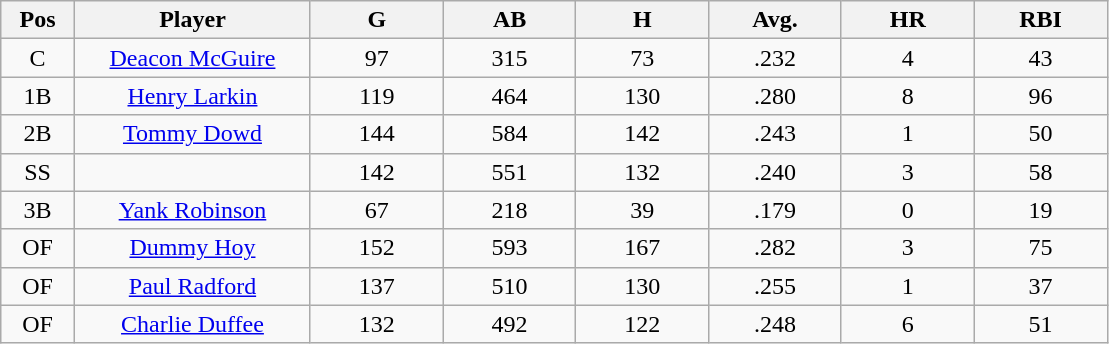<table class="wikitable sortable">
<tr>
<th bgcolor="#DDDDFF" width="5%">Pos</th>
<th bgcolor="#DDDDFF" width="16%">Player</th>
<th bgcolor="#DDDDFF" width="9%">G</th>
<th bgcolor="#DDDDFF" width="9%">AB</th>
<th bgcolor="#DDDDFF" width="9%">H</th>
<th bgcolor="#DDDDFF" width="9%">Avg.</th>
<th bgcolor="#DDDDFF" width="9%">HR</th>
<th bgcolor="#DDDDFF" width="9%">RBI</th>
</tr>
<tr align="center">
<td>C</td>
<td><a href='#'>Deacon McGuire</a></td>
<td>97</td>
<td>315</td>
<td>73</td>
<td>.232</td>
<td>4</td>
<td>43</td>
</tr>
<tr align=center>
<td>1B</td>
<td><a href='#'>Henry Larkin</a></td>
<td>119</td>
<td>464</td>
<td>130</td>
<td>.280</td>
<td>8</td>
<td>96</td>
</tr>
<tr align=center>
<td>2B</td>
<td><a href='#'>Tommy Dowd</a></td>
<td>144</td>
<td>584</td>
<td>142</td>
<td>.243</td>
<td>1</td>
<td>50</td>
</tr>
<tr align=center>
<td>SS</td>
<td></td>
<td>142</td>
<td>551</td>
<td>132</td>
<td>.240</td>
<td>3</td>
<td>58</td>
</tr>
<tr align="center">
<td>3B</td>
<td><a href='#'>Yank Robinson</a></td>
<td>67</td>
<td>218</td>
<td>39</td>
<td>.179</td>
<td>0</td>
<td>19</td>
</tr>
<tr align=center>
<td>OF</td>
<td><a href='#'>Dummy Hoy</a></td>
<td>152</td>
<td>593</td>
<td>167</td>
<td>.282</td>
<td>3</td>
<td>75</td>
</tr>
<tr align=center>
<td>OF</td>
<td><a href='#'>Paul Radford</a></td>
<td>137</td>
<td>510</td>
<td>130</td>
<td>.255</td>
<td>1</td>
<td>37</td>
</tr>
<tr align=center>
<td>OF</td>
<td><a href='#'>Charlie Duffee</a></td>
<td>132</td>
<td>492</td>
<td>122</td>
<td>.248</td>
<td>6</td>
<td>51</td>
</tr>
</table>
